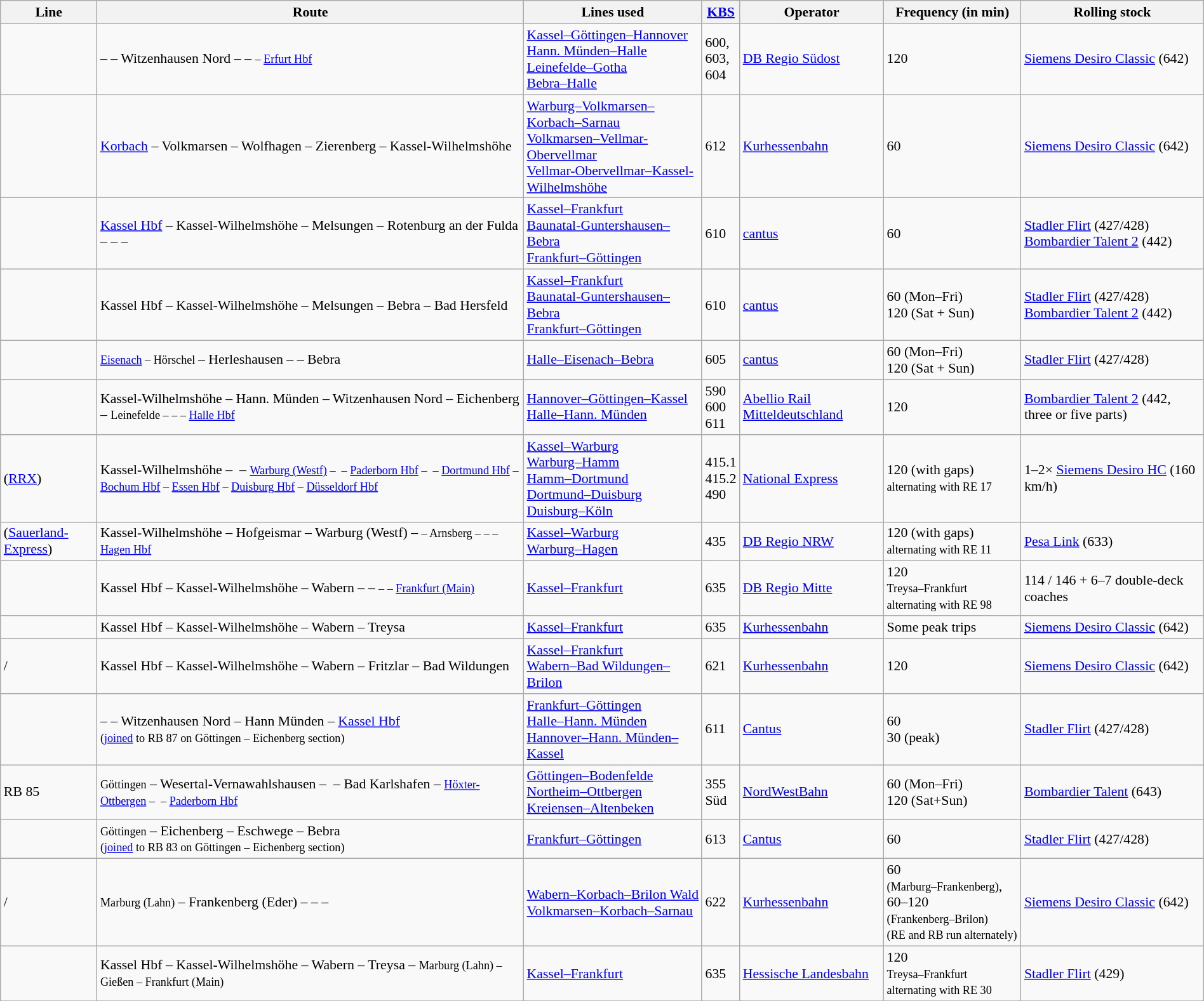<table class="wikitable" style="font-size:91%; width:100%;">
<tr class=>
<th>Line</th>
<th>Route</th>
<th>Lines used</th>
<th width="20"><a href='#'>KBS</a></th>
<th>Operator</th>
<th>Frequency (in min)</th>
<th>Rolling stock</th>
</tr>
<tr>
<td></td>
<td> –  – Witzenhausen Nord –  – <small> – <a href='#'>Erfurt Hbf</a> </small></td>
<td><a href='#'>Kassel–Göttingen–Hannover</a><br><a href='#'>Hann. Münden–Halle</a><br><a href='#'>Leinefelde–Gotha</a><br><a href='#'>Bebra–Halle</a></td>
<td>600, 603, 604</td>
<td><a href='#'>DB Regio Südost</a></td>
<td>120</td>
<td><a href='#'>Siemens Desiro Classic</a> (642)</td>
</tr>
<tr>
<td></td>
<td><a href='#'>Korbach</a> – Volkmarsen – Wolfhagen – Zierenberg – Kassel-Wilhelmshöhe</td>
<td><a href='#'>Warburg–Volkmarsen–Korbach–Sarnau</a><br><a href='#'>Volkmarsen–Vellmar-Obervellmar</a><br><a href='#'>Vellmar-Obervellmar–Kassel-Wilhelmshöhe</a></td>
<td>612</td>
<td><a href='#'>Kurhessenbahn</a></td>
<td>60</td>
<td><a href='#'>Siemens Desiro Classic</a> (642)</td>
</tr>
<tr>
<td></td>
<td><a href='#'>Kassel Hbf</a> – Kassel-Wilhelmshöhe – Melsungen – Rotenburg an der Fulda –  –  – <small></small></td>
<td><a href='#'>Kassel–Frankfurt</a><br><a href='#'>Baunatal-Guntershausen–Bebra</a><br><a href='#'>Frankfurt–Göttingen</a></td>
<td>610</td>
<td><a href='#'>cantus</a></td>
<td>60</td>
<td><a href='#'>Stadler Flirt</a> (427/428) <a href='#'>Bombardier Talent 2</a> (442)</td>
</tr>
<tr>
<td></td>
<td>Kassel Hbf – Kassel-Wilhelmshöhe – Melsungen – Bebra – Bad Hersfeld</td>
<td><a href='#'>Kassel–Frankfurt</a><br><a href='#'>Baunatal-Guntershausen–Bebra</a><br><a href='#'>Frankfurt–Göttingen</a></td>
<td>610</td>
<td><a href='#'>cantus</a></td>
<td>60 (Mon–Fri) <br> 120 (Sat + Sun)</td>
<td><a href='#'>Stadler Flirt</a> (427/428)<br><a href='#'>Bombardier Talent 2</a> (442)</td>
</tr>
<tr>
<td></td>
<td><small><a href='#'>Eisenach</a> – Hörschel </small> – Herleshausen –  – Bebra</td>
<td><a href='#'>Halle–Eisenach–Bebra</a></td>
<td>605</td>
<td><a href='#'>cantus</a></td>
<td>60 (Mon–Fri) <br> 120 (Sat + Sun)</td>
<td><a href='#'>Stadler Flirt</a> (427/428)</td>
</tr>
<tr>
<td></td>
<td>Kassel-Wilhelmshöhe – Hann. Münden – Witzenhausen Nord – Eichenberg – <small>Leinefelde –  –  – <a href='#'>Halle Hbf</a></small></td>
<td><a href='#'>Hannover–Göttingen–Kassel</a><br><a href='#'>Halle–Hann. Münden</a></td>
<td>590<br>600<br>611</td>
<td><a href='#'>Abellio Rail Mitteldeutschland</a></td>
<td>120</td>
<td><a href='#'>Bombardier Talent 2</a> (442, three or five parts)</td>
</tr>
<tr>
<td> (<a href='#'>RRX</a>)</td>
<td>Kassel-Wilhelmshöhe –  – <small><a href='#'>Warburg (Westf)</a> –  – <a href='#'>Paderborn Hbf</a> –  – <a href='#'>Dortmund Hbf</a> – <a href='#'>Bochum Hbf</a> – <a href='#'>Essen Hbf</a> – <a href='#'>Duisburg Hbf</a> – <a href='#'>Düsseldorf Hbf</a></small></td>
<td><a href='#'>Kassel–Warburg</a><br><a href='#'>Warburg–Hamm</a><br><a href='#'>Hamm–Dortmund</a><br><a href='#'>Dortmund–Duisburg</a> <br><a href='#'>Duisburg–Köln</a></td>
<td>415.1<br>415.2<br>490</td>
<td><a href='#'>National Express</a></td>
<td>120 (with gaps)<br><small>alternating with RE 17</small></td>
<td>1–2× <a href='#'>Siemens Desiro HC</a> (160 km/h)</td>
</tr>
<tr>
<td> (<a href='#'>Sauerland-Express</a>)</td>
<td>Kassel-Wilhelmshöhe – Hofgeismar – Warburg (Westf) – <small> – Arnsberg –  –  – <a href='#'>Hagen Hbf</a> </small></td>
<td><a href='#'>Kassel–Warburg</a><br><a href='#'>Warburg–Hagen</a></td>
<td>435</td>
<td><a href='#'>DB Regio NRW</a></td>
<td>120 (with gaps)<br><small>alternating with RE 11</small></td>
<td><a href='#'>Pesa Link</a> (633)</td>
</tr>
<tr>
<td></td>
<td>Kassel Hbf – Kassel-Wilhelmshöhe – Wabern –  – <small> –  – <a href='#'>Frankfurt (Main)</a></small></td>
<td><a href='#'>Kassel–Frankfurt</a></td>
<td>635</td>
<td><a href='#'>DB Regio Mitte</a></td>
<td>120 <br><small>Treysa–Frankfurt alternating with RE 98</small></td>
<td>114 / 146 + 6–7 double-deck coaches</td>
</tr>
<tr>
<td></td>
<td>Kassel Hbf – Kassel-Wilhelmshöhe – Wabern – Treysa</td>
<td><a href='#'>Kassel–Frankfurt</a></td>
<td>635</td>
<td><a href='#'>Kurhessenbahn</a></td>
<td>Some peak trips</td>
<td><a href='#'>Siemens Desiro Classic</a> (642)</td>
</tr>
<tr>
<td>/</td>
<td>Kassel Hbf – Kassel-Wilhelmshöhe – Wabern – Fritzlar – Bad Wildungen</td>
<td><a href='#'>Kassel–Frankfurt</a><br><a href='#'>Wabern–Bad Wildungen–Brilon</a></td>
<td>621</td>
<td><a href='#'>Kurhessenbahn</a></td>
<td>120</td>
<td><a href='#'>Siemens Desiro Classic</a> (642)</td>
</tr>
<tr>
<td></td>
<td><small></small> –  – Witzenhausen Nord – Hann Münden – <a href='#'>Kassel Hbf</a><br><small>(<a href='#'>joined</a> to RB 87 on Göttingen – Eichenberg section)</small></td>
<td><a href='#'>Frankfurt–Göttingen</a><br><a href='#'>Halle–Hann. Münden</a><br><a href='#'>Hannover–Hann. Münden–Kassel</a></td>
<td>611</td>
<td><a href='#'>Cantus</a></td>
<td>60<br>30 (peak)</td>
<td><a href='#'>Stadler Flirt</a> (427/428)</td>
</tr>
<tr>
<td>RB 85</td>
<td><small>Göttingen</small> – Wesertal-Vernawahlshausen – <small> </small> – Bad Karlshafen – <small><a href='#'>Höxter-Ottbergen</a> –  – <a href='#'>Paderborn Hbf</a></small></td>
<td><a href='#'>Göttingen–Bodenfelde</a><br><a href='#'>Northeim–Ottbergen</a><br><a href='#'>Kreiensen–Altenbeken</a></td>
<td>355 Süd</td>
<td><a href='#'>NordWestBahn</a></td>
<td>60 (Mon–Fri)<br>120 (Sat+Sun)</td>
<td><a href='#'>Bombardier Talent</a> (643)</td>
</tr>
<tr>
<td></td>
<td><small>Göttingen</small> – Eichenberg – Eschwege – Bebra<br><small>(<a href='#'>joined</a> to RB 83 on Göttingen – Eichenberg section)</small></td>
<td><a href='#'>Frankfurt–Göttingen</a></td>
<td>613</td>
<td><a href='#'>Cantus</a></td>
<td>60</td>
<td><a href='#'>Stadler Flirt</a> (427/428)</td>
</tr>
<tr>
<td>/</td>
<td><small>Marburg (Lahn)</small> – Frankenberg (Eder) –  –  – </td>
<td><a href='#'>Wabern–Korbach–Brilon Wald</a><br><a href='#'>Volkmarsen–Korbach–Sarnau</a></td>
<td>622</td>
<td><a href='#'>Kurhessenbahn</a></td>
<td>60 <br><small>(Marburg–Frankenberg)</small>,<br>60–120 <br><small>(Frankenberg–Brilon)</small><br><small>(RE and RB run alternately)</small></td>
<td><a href='#'>Siemens Desiro Classic</a> (642)</td>
</tr>
<tr>
<td></td>
<td>Kassel Hbf – Kassel-Wilhelmshöhe – Wabern – Treysa – <small>Marburg (Lahn) – Gießen – Frankfurt (Main)</small></td>
<td><a href='#'>Kassel–Frankfurt</a></td>
<td>635</td>
<td><a href='#'>Hessische Landesbahn</a></td>
<td>120 <br><small>Treysa–Frankfurt alternating with RE 30</small></td>
<td><a href='#'>Stadler Flirt</a> (429)</td>
</tr>
<tr>
</tr>
</table>
